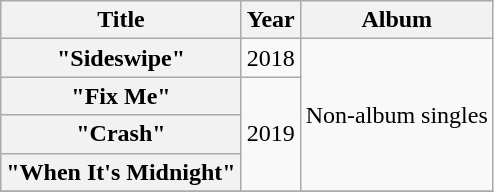<table class="wikitable plainrowheaders" style=text-align:center;>
<tr>
<th scope="col">Title</th>
<th scope="col">Year</th>
<th scope="col">Album</th>
</tr>
<tr>
<th scope="row">"Sideswipe"</th>
<td>2018</td>
<td style="text-align:left;" rowspan="4">Non-album singles</td>
</tr>
<tr>
<th scope="row">"Fix Me"</th>
<td rowspan="3">2019</td>
</tr>
<tr>
<th scope="row">"Crash"</th>
</tr>
<tr>
<th scope="row">"When It's Midnight"</th>
</tr>
<tr>
</tr>
</table>
